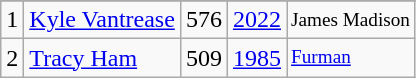<table class="wikitable">
<tr>
</tr>
<tr>
<td>1</td>
<td><a href='#'>Kyle Vantrease</a></td>
<td><abbr>576</abbr></td>
<td><a href='#'>2022</a></td>
<td style="font-size:80%;">James Madison</td>
</tr>
<tr>
<td>2</td>
<td><a href='#'>Tracy Ham</a></td>
<td><abbr>509</abbr></td>
<td><a href='#'>1985</a></td>
<td style="font-size:80%;"><a href='#'>Furman</a></td>
</tr>
</table>
